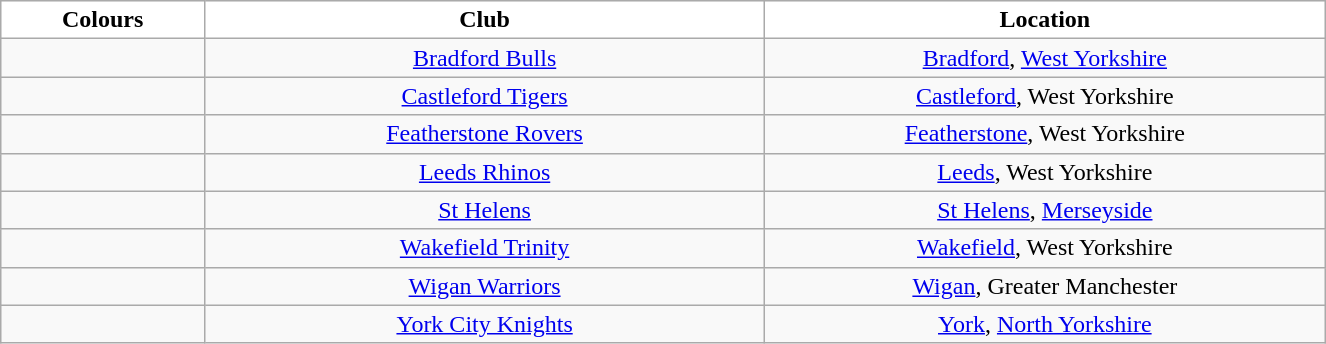<table class="wikitable" style="width: 550; text-align:center">
<tr>
<th style="background:white; width:8%">Colours</th>
<th style="background:white; width:22%">Club</th>
<th style="background:white; width:22%">Location</th>
</tr>
<tr>
<td></td>
<td><a href='#'>Bradford Bulls</a></td>
<td><a href='#'>Bradford</a>, <a href='#'>West Yorkshire</a></td>
</tr>
<tr>
<td></td>
<td><a href='#'>Castleford Tigers</a></td>
<td><a href='#'>Castleford</a>, West Yorkshire</td>
</tr>
<tr>
<td></td>
<td><a href='#'>Featherstone Rovers</a></td>
<td><a href='#'>Featherstone</a>, West Yorkshire</td>
</tr>
<tr>
<td></td>
<td><a href='#'>Leeds Rhinos</a></td>
<td><a href='#'>Leeds</a>, West Yorkshire</td>
</tr>
<tr>
<td></td>
<td><a href='#'>St Helens</a></td>
<td><a href='#'>St Helens</a>, <a href='#'>Merseyside</a></td>
</tr>
<tr>
<td></td>
<td><a href='#'>Wakefield Trinity</a></td>
<td><a href='#'>Wakefield</a>, West Yorkshire</td>
</tr>
<tr>
<td></td>
<td><a href='#'>Wigan Warriors</a></td>
<td><a href='#'>Wigan</a>, Greater Manchester</td>
</tr>
<tr>
<td></td>
<td><a href='#'>York City Knights</a></td>
<td><a href='#'>York</a>, <a href='#'>North Yorkshire</a></td>
</tr>
</table>
